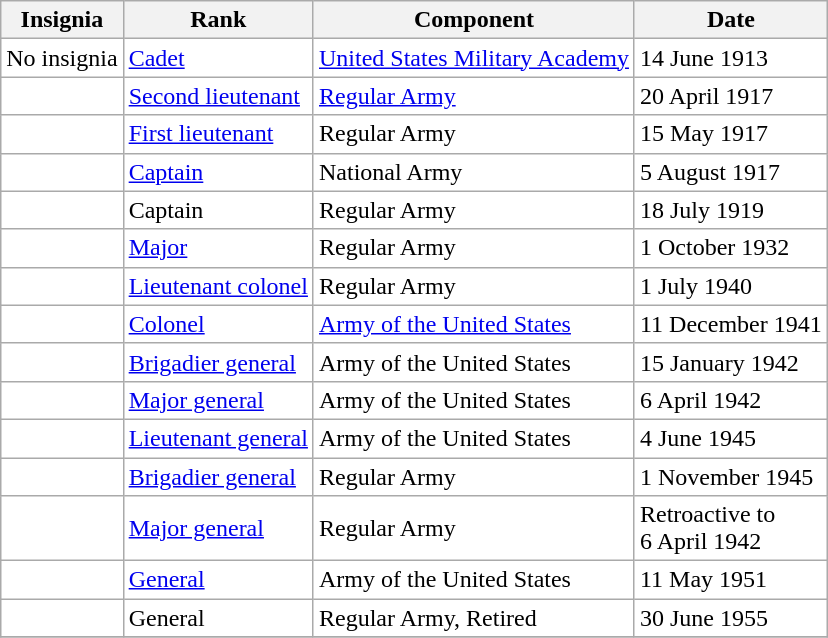<table class="wikitable" style="background:white">
<tr>
<th>Insignia</th>
<th>Rank</th>
<th>Component</th>
<th>Date</th>
</tr>
<tr>
<td style="text-align:center">No insignia</td>
<td><a href='#'>Cadet</a></td>
<td><a href='#'>United States Military Academy</a></td>
<td>14 June 1913</td>
</tr>
<tr>
<td style="text-align:center"></td>
<td><a href='#'>Second lieutenant</a></td>
<td><a href='#'>Regular Army</a></td>
<td>20 April 1917</td>
</tr>
<tr>
<td style="text-align:center"></td>
<td><a href='#'>First lieutenant</a></td>
<td>Regular Army</td>
<td>15 May 1917</td>
</tr>
<tr>
<td style="text-align:center"></td>
<td><a href='#'>Captain</a></td>
<td>National Army</td>
<td>5 August 1917</td>
</tr>
<tr>
<td style="text-align:center"></td>
<td>Captain</td>
<td>Regular Army</td>
<td>18 July 1919</td>
</tr>
<tr>
<td style="text-align:center"></td>
<td><a href='#'>Major</a></td>
<td>Regular Army</td>
<td>1 October 1932</td>
</tr>
<tr>
<td style="text-align:center"></td>
<td><a href='#'>Lieutenant colonel</a></td>
<td>Regular Army</td>
<td>1 July 1940</td>
</tr>
<tr>
<td style="text-align:center"></td>
<td><a href='#'>Colonel</a></td>
<td><a href='#'>Army of the United States</a></td>
<td>11 December 1941</td>
</tr>
<tr>
<td style="text-align:center"></td>
<td><a href='#'>Brigadier general</a></td>
<td>Army of the United States</td>
<td>15 January 1942</td>
</tr>
<tr>
<td style="text-align:center"></td>
<td><a href='#'>Major general</a></td>
<td>Army of the United States</td>
<td>6 April 1942</td>
</tr>
<tr>
<td style="text-align:center"></td>
<td><a href='#'>Lieutenant general</a></td>
<td>Army of the United States</td>
<td>4 June 1945</td>
</tr>
<tr>
<td style="text-align:center"></td>
<td><a href='#'>Brigadier general</a></td>
<td>Regular Army</td>
<td>1 November 1945</td>
</tr>
<tr>
<td style="text-align:center"></td>
<td><a href='#'>Major general</a></td>
<td>Regular Army</td>
<td>Retroactive to<br>6 April 1942</td>
</tr>
<tr>
<td style="text-align:center"></td>
<td><a href='#'>General</a></td>
<td>Army of the United States</td>
<td>11 May 1951</td>
</tr>
<tr>
<td style="text-align:center"></td>
<td>General</td>
<td>Regular Army, Retired</td>
<td>30 June 1955</td>
</tr>
<tr>
</tr>
</table>
